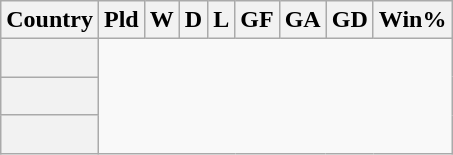<table class="wikitable sortable plainrowheaders" style="text-align:center">
<tr>
<th scope="col">Country</th>
<th scope="col">Pld</th>
<th scope="col">W</th>
<th scope="col">D</th>
<th scope="col">L</th>
<th scope="col">GF</th>
<th scope="col">GA</th>
<th scope="col">GD</th>
<th scope="col">Win%</th>
</tr>
<tr>
<th scope="row" align=left><br></th>
</tr>
<tr>
<th scope="row" align=left><br></th>
</tr>
<tr>
<th scope="row" align=left><br></th>
</tr>
</table>
